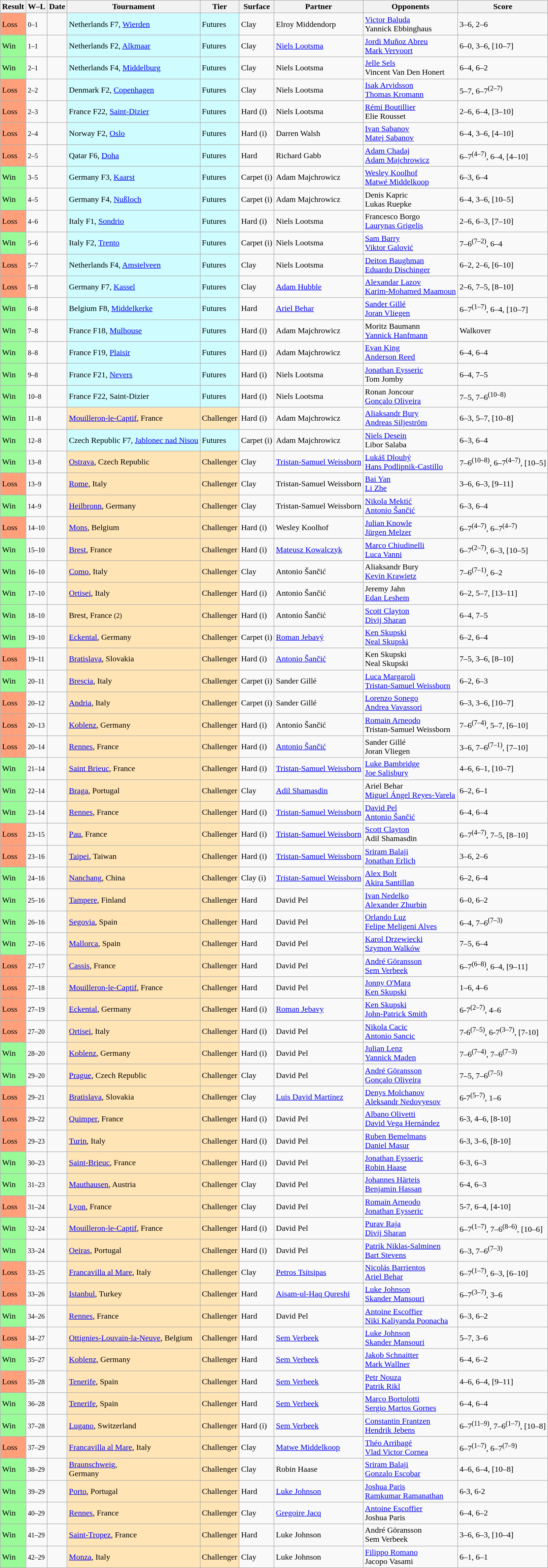<table class="sortable wikitable">
<tr>
<th>Result</th>
<th class="unsortable">W–L</th>
<th>Date</th>
<th>Tournament</th>
<th>Tier</th>
<th>Surface</th>
<th>Partner</th>
<th>Opponents</th>
<th class="unsortable">Score</th>
</tr>
<tr>
<td bgcolor=FFA07A>Loss</td>
<td><small>0–1</small></td>
<td></td>
<td style="background:#cffcff;">Netherlands F7, <a href='#'>Wierden</a></td>
<td style="background:#cffcff;">Futures</td>
<td>Clay</td>
<td> Elroy Middendorp</td>
<td> <a href='#'>Victor Baluda</a><br> Yannick Ebbinghaus</td>
<td>3–6, 2–6</td>
</tr>
<tr>
<td bgcolor=98FB98>Win</td>
<td><small>1–1</small></td>
<td></td>
<td style="background:#cffcff;">Netherlands F2, <a href='#'>Alkmaar</a></td>
<td style="background:#cffcff;">Futures</td>
<td>Clay</td>
<td> <a href='#'>Niels Lootsma</a></td>
<td> <a href='#'>Jordi Muñoz Abreu</a><br> <a href='#'>Mark Vervoort</a></td>
<td>6–0, 3–6, [10–7]</td>
</tr>
<tr>
<td bgcolor=98FB98>Win</td>
<td><small>2–1</small></td>
<td></td>
<td style="background:#cffcff;">Netherlands F4, <a href='#'>Middelburg</a></td>
<td style="background:#cffcff;">Futures</td>
<td>Clay</td>
<td> Niels Lootsma</td>
<td> <a href='#'>Jelle Sels</a><br> Vincent Van Den Honert</td>
<td>6–4, 6–2</td>
</tr>
<tr>
<td bgcolor=FFA07A>Loss</td>
<td><small>2–2</small></td>
<td></td>
<td style="background:#cffcff;">Denmark F2, <a href='#'>Copenhagen</a></td>
<td style="background:#cffcff;">Futures</td>
<td>Clay</td>
<td> Niels Lootsma</td>
<td> <a href='#'>Isak Arvidsson</a><br> <a href='#'>Thomas Kromann</a></td>
<td>5–7, 6–7<sup>(2–7)</sup></td>
</tr>
<tr>
<td bgcolor=FFA07A>Loss</td>
<td><small>2–3</small></td>
<td></td>
<td style="background:#cffcff;">France F22, <a href='#'>Saint-Dizier</a></td>
<td style="background:#cffcff;">Futures</td>
<td>Hard (i)</td>
<td> Niels Lootsma</td>
<td> <a href='#'>Rémi Boutillier</a><br> Elie Rousset</td>
<td>2–6, 6–4, [3–10]</td>
</tr>
<tr>
<td bgcolor=FFA07A>Loss</td>
<td><small>2–4</small></td>
<td></td>
<td style="background:#cffcff;">Norway F2, <a href='#'>Oslo</a></td>
<td style="background:#cffcff;">Futures</td>
<td>Hard (i)</td>
<td> Darren Walsh</td>
<td> <a href='#'>Ivan Sabanov</a><br> <a href='#'>Matej Sabanov</a></td>
<td>6–4, 3–6, [4–10]</td>
</tr>
<tr>
<td bgcolor=FFA07A>Loss</td>
<td><small>2–5</small></td>
<td></td>
<td style="background:#cffcff;">Qatar F6, <a href='#'>Doha</a></td>
<td style="background:#cffcff;">Futures</td>
<td>Hard</td>
<td> Richard Gabb</td>
<td> <a href='#'>Adam Chadaj</a><br> <a href='#'>Adam Majchrowicz</a></td>
<td>6–7<sup>(4–7)</sup>, 6–4, [4–10]</td>
</tr>
<tr>
<td bgcolor=98FB98>Win</td>
<td><small>3–5</small></td>
<td></td>
<td style="background:#cffcff;">Germany F3, <a href='#'>Kaarst</a></td>
<td style="background:#cffcff;">Futures</td>
<td>Carpet (i)</td>
<td> Adam Majchrowicz</td>
<td> <a href='#'>Wesley Koolhof</a><br> <a href='#'>Matwé Middelkoop</a></td>
<td>6–3, 6–4</td>
</tr>
<tr>
<td bgcolor=98FB98>Win</td>
<td><small>4–5</small></td>
<td></td>
<td style="background:#cffcff;">Germany F4, <a href='#'>Nußloch</a></td>
<td style="background:#cffcff;">Futures</td>
<td>Carpet (i)</td>
<td> Adam Majchrowicz</td>
<td> Denis Kapric<br> Lukas Ruepke</td>
<td>6–4, 3–6, [10–5]</td>
</tr>
<tr>
<td bgcolor=FFA07A>Loss</td>
<td><small>4–6</small></td>
<td></td>
<td style="background:#cffcff;">Italy F1, <a href='#'>Sondrio</a></td>
<td style="background:#cffcff;">Futures</td>
<td>Hard (i)</td>
<td> Niels Lootsma</td>
<td> Francesco Borgo<br> <a href='#'>Laurynas Grigelis</a></td>
<td>2–6, 6–3, [7–10]</td>
</tr>
<tr>
<td bgcolor=98FB98>Win</td>
<td><small>5–6</small></td>
<td></td>
<td style="background:#cffcff;">Italy F2, <a href='#'>Trento</a></td>
<td style="background:#cffcff;">Futures</td>
<td>Carpet (i)</td>
<td> Niels Lootsma</td>
<td> <a href='#'>Sam Barry</a><br> <a href='#'>Viktor Galović</a></td>
<td>7–6<sup>(7–2)</sup>, 6–4</td>
</tr>
<tr>
<td bgcolor=FFA07A>Loss</td>
<td><small>5–7</small></td>
<td></td>
<td style="background:#cffcff;">Netherlands F4, <a href='#'>Amstelveen</a></td>
<td style="background:#cffcff;">Futures</td>
<td>Clay</td>
<td> Niels Lootsma</td>
<td> <a href='#'>Deiton Baughman</a><br> <a href='#'>Eduardo Dischinger</a></td>
<td>6–2, 2–6, [6–10]</td>
</tr>
<tr>
<td bgcolor=FFA07A>Loss</td>
<td><small>5–8</small></td>
<td></td>
<td style="background:#cffcff;">Germany F7, <a href='#'>Kassel</a></td>
<td style="background:#cffcff;">Futures</td>
<td>Clay</td>
<td> <a href='#'>Adam Hubble</a></td>
<td> <a href='#'>Alexandar Lazov</a><br> <a href='#'>Karim-Mohamed Maamoun</a></td>
<td>2–6, 7–5, [8–10]</td>
</tr>
<tr>
<td bgcolor=98FB98>Win</td>
<td><small>6–8</small></td>
<td></td>
<td style="background:#cffcff;">Belgium F8, <a href='#'>Middelkerke</a></td>
<td style="background:#cffcff;">Futures</td>
<td>Hard</td>
<td> <a href='#'>Ariel Behar</a></td>
<td> <a href='#'>Sander Gillé</a><br> <a href='#'>Joran Vliegen</a></td>
<td>6–7<sup>(1–7)</sup>, 6–4, [10–7]</td>
</tr>
<tr>
<td bgcolor=98FB98>Win</td>
<td><small>7–8</small></td>
<td></td>
<td style="background:#cffcff;">France F18, <a href='#'>Mulhouse</a></td>
<td style="background:#cffcff;">Futures</td>
<td>Hard (i)</td>
<td> Adam Majchrowicz</td>
<td> Moritz Baumann<br> <a href='#'>Yannick Hanfmann</a></td>
<td>Walkover</td>
</tr>
<tr>
<td bgcolor=98FB98>Win</td>
<td><small>8–8</small></td>
<td></td>
<td style="background:#cffcff;">France F19, <a href='#'>Plaisir</a></td>
<td style="background:#cffcff;">Futures</td>
<td>Hard (i)</td>
<td> Adam Majchrowicz</td>
<td> <a href='#'>Evan King</a><br> <a href='#'>Anderson Reed</a></td>
<td>6–4, 6–4</td>
</tr>
<tr>
<td bgcolor=98FB98>Win</td>
<td><small>9–8</small></td>
<td></td>
<td style="background:#cffcff;">France F21, <a href='#'>Nevers</a></td>
<td style="background:#cffcff;">Futures</td>
<td>Hard (i)</td>
<td> Niels Lootsma</td>
<td> <a href='#'>Jonathan Eysseric</a><br> Tom Jomby</td>
<td>6–4, 7–5</td>
</tr>
<tr>
<td bgcolor=98FB98>Win</td>
<td><small>10–8</small></td>
<td></td>
<td style="background:#cffcff;">France F22, Saint-Dizier</td>
<td style="background:#cffcff;">Futures</td>
<td>Hard (i)</td>
<td> Niels Lootsma</td>
<td> Ronan Joncour<br> <a href='#'>Gonçalo Oliveira</a></td>
<td>7–5, 7–6<sup>(10–8)</sup></td>
</tr>
<tr>
<td bgcolor=98FB98>Win</td>
<td><small>11–8</small></td>
<td><a href='#'></a></td>
<td style="background:moccasin;"><a href='#'>Mouilleron-le-Captif</a>, France</td>
<td style="background:moccasin;">Challenger</td>
<td>Hard (i)</td>
<td> Adam Majchrowicz</td>
<td> <a href='#'>Aliaksandr Bury</a><br> <a href='#'>Andreas Siljeström</a></td>
<td>6–3, 5–7, [10–8]</td>
</tr>
<tr>
<td bgcolor=98FB98>Win</td>
<td><small>12–8</small></td>
<td></td>
<td style="background:#cffcff;">Czech Republic F7, <a href='#'>Jablonec nad Nisou</a></td>
<td style="background:#cffcff;">Futures</td>
<td>Carpet (i)</td>
<td> Adam Majchrowicz</td>
<td> <a href='#'>Niels Desein</a><br> Libor Salaba</td>
<td>6–3, 6–4</td>
</tr>
<tr>
<td bgcolor=98FB98>Win</td>
<td><small>13–8</small></td>
<td><a href='#'></a></td>
<td style="background:moccasin;"><a href='#'>Ostrava</a>, Czech Republic</td>
<td style="background:moccasin;">Challenger</td>
<td>Clay</td>
<td> <a href='#'>Tristan-Samuel Weissborn</a></td>
<td> <a href='#'>Lukáš Dlouhý</a><br> <a href='#'>Hans Podlipnik-Castillo</a></td>
<td>7–6<sup>(10–8)</sup>, 6–7<sup>(4–7)</sup>, [10–5]</td>
</tr>
<tr>
<td bgcolor=FFA07A>Loss</td>
<td><small>13–9</small></td>
<td><a href='#'></a></td>
<td style="background:moccasin;"><a href='#'>Rome</a>, Italy</td>
<td style="background:moccasin;">Challenger</td>
<td>Clay</td>
<td> Tristan-Samuel Weissborn</td>
<td> <a href='#'>Bai Yan</a><br> <a href='#'>Li Zhe</a></td>
<td>3–6, 6–3, [9–11]</td>
</tr>
<tr>
<td bgcolor=98FB98>Win</td>
<td><small>14–9</small></td>
<td><a href='#'></a></td>
<td style="background:moccasin;"><a href='#'>Heilbronn</a>, Germany</td>
<td style="background:moccasin;">Challenger</td>
<td>Clay</td>
<td> Tristan-Samuel Weissborn</td>
<td> <a href='#'>Nikola Mektić</a><br> <a href='#'>Antonio Šančić</a></td>
<td>6–3, 6–4</td>
</tr>
<tr>
<td bgcolor=FFA07A>Loss</td>
<td><small>14–10</small></td>
<td><a href='#'></a></td>
<td style="background:moccasin;"><a href='#'>Mons</a>, Belgium</td>
<td style="background:moccasin;">Challenger</td>
<td>Hard (i)</td>
<td> Wesley Koolhof</td>
<td> <a href='#'>Julian Knowle</a><br> <a href='#'>Jürgen Melzer</a></td>
<td>6–7<sup>(4–7)</sup>, 6–7<sup>(4–7)</sup></td>
</tr>
<tr>
<td bgcolor=98FB98>Win</td>
<td><small>15–10</small></td>
<td><a href='#'></a></td>
<td style="background:moccasin;"><a href='#'>Brest</a>, France</td>
<td style="background:moccasin;">Challenger</td>
<td>Hard (i)</td>
<td> <a href='#'>Mateusz Kowalczyk</a></td>
<td> <a href='#'>Marco Chiudinelli</a><br> <a href='#'>Luca Vanni</a></td>
<td>6–7<sup>(2–7)</sup>, 6–3, [10–5]</td>
</tr>
<tr>
<td bgcolor=98FB98>Win</td>
<td><small>16–10</small></td>
<td><a href='#'></a></td>
<td style="background:moccasin;"><a href='#'>Como</a>, Italy</td>
<td style="background:moccasin;">Challenger</td>
<td>Clay</td>
<td> Antonio Šančić</td>
<td> Aliaksandr Bury<br> <a href='#'>Kevin Krawietz</a></td>
<td>7–6<sup>(7–1)</sup>, 6–2</td>
</tr>
<tr>
<td bgcolor=98FB98>Win</td>
<td><small>17–10</small></td>
<td><a href='#'></a></td>
<td style="background:moccasin;"><a href='#'>Ortisei</a>, Italy</td>
<td style="background:moccasin;">Challenger</td>
<td>Hard (i)</td>
<td> Antonio Šančić</td>
<td> Jeremy Jahn<br> <a href='#'>Edan Leshem</a></td>
<td>6–2, 5–7, [13–11]</td>
</tr>
<tr>
<td bgcolor=98FB98>Win</td>
<td><small>18–10</small></td>
<td><a href='#'></a></td>
<td style="background:moccasin;">Brest, France <small>(2)</small></td>
<td style="background:moccasin;">Challenger</td>
<td>Hard (i)</td>
<td> Antonio Šančić</td>
<td> <a href='#'>Scott Clayton</a><br> <a href='#'>Divij Sharan</a></td>
<td>6–4, 7–5</td>
</tr>
<tr>
<td bgcolor=98FB98>Win</td>
<td><small>19–10</small></td>
<td><a href='#'></a></td>
<td style="background:moccasin;"><a href='#'>Eckental</a>, Germany</td>
<td style="background:moccasin;">Challenger</td>
<td>Carpet (i)</td>
<td> <a href='#'>Roman Jebavý</a></td>
<td> <a href='#'>Ken Skupski</a><br> <a href='#'>Neal Skupski</a></td>
<td>6–2, 6–4</td>
</tr>
<tr>
<td bgcolor=FFA07A>Loss</td>
<td><small>19–11</small></td>
<td><a href='#'></a></td>
<td style="background:moccasin;"><a href='#'>Bratislava</a>, Slovakia</td>
<td style="background:moccasin;">Challenger</td>
<td>Hard (i)</td>
<td> <a href='#'>Antonio Šančić</a></td>
<td> Ken Skupski<br> Neal Skupski</td>
<td>7–5, 3–6, [8–10]</td>
</tr>
<tr>
<td bgcolor=98FB98>Win</td>
<td><small>20–11</small></td>
<td><a href='#'></a></td>
<td style="background:moccasin;"><a href='#'>Brescia</a>, Italy</td>
<td style="background:moccasin;">Challenger</td>
<td>Carpet (i)</td>
<td> Sander Gillé</td>
<td> <a href='#'>Luca Margaroli</a><br> <a href='#'>Tristan-Samuel Weissborn</a></td>
<td>6–2, 6–3</td>
</tr>
<tr>
<td bgcolor=FFA07A>Loss</td>
<td><small>20–12</small></td>
<td><a href='#'></a></td>
<td style="background:moccasin;"><a href='#'>Andria</a>, Italy</td>
<td style="background:moccasin;">Challenger</td>
<td>Carpet (i)</td>
<td> Sander Gillé</td>
<td> <a href='#'>Lorenzo Sonego</a><br> <a href='#'>Andrea Vavassori</a></td>
<td>6–3, 3–6, [10–7]</td>
</tr>
<tr>
<td bgcolor=FFA07A>Loss</td>
<td><small>20–13</small></td>
<td><a href='#'></a></td>
<td style="background:moccasin;"><a href='#'>Koblenz</a>, Germany</td>
<td style="background:moccasin;">Challenger</td>
<td>Hard (i)</td>
<td> Antonio Šančić</td>
<td> <a href='#'>Romain Arneodo</a><br> Tristan-Samuel Weissborn</td>
<td>7–6<sup>(7–4)</sup>, 5–7, [6–10]</td>
</tr>
<tr>
<td bgcolor=FFA07A>Loss</td>
<td><small>20–14</small></td>
<td><a href='#'></a></td>
<td style="background:moccasin;"><a href='#'>Rennes</a>, France</td>
<td style="background:moccasin;">Challenger</td>
<td>Hard (i)</td>
<td> <a href='#'>Antonio Šančić</a></td>
<td> Sander Gillé<br> Joran Vliegen</td>
<td>3–6, 7–6<sup>(7–1)</sup>, [7–10]</td>
</tr>
<tr>
<td bgcolor=98FB98>Win</td>
<td><small>21–14</small></td>
<td><a href='#'></a></td>
<td style="background:moccasin;"><a href='#'>Saint Brieuc</a>, France</td>
<td style="background:moccasin;">Challenger</td>
<td>Hard (i)</td>
<td> <a href='#'>Tristan-Samuel Weissborn</a></td>
<td> <a href='#'>Luke Bambridge</a><br> <a href='#'>Joe Salisbury</a></td>
<td>4–6, 6–1, [10–7]</td>
</tr>
<tr>
<td bgcolor=98FB98>Win</td>
<td><small>22–14</small></td>
<td><a href='#'></a></td>
<td style="background:moccasin;"><a href='#'>Braga</a>, Portugal</td>
<td style="background:moccasin;">Challenger</td>
<td>Clay</td>
<td> <a href='#'>Adil Shamasdin</a></td>
<td> Ariel Behar<br> <a href='#'>Miguel Ángel Reyes-Varela</a></td>
<td>6–2, 6–1</td>
</tr>
<tr>
<td bgcolor=98FB98>Win</td>
<td><small>23–14</small></td>
<td><a href='#'></a></td>
<td style="background:moccasin;"><a href='#'>Rennes</a>, France</td>
<td style="background:moccasin;">Challenger</td>
<td>Hard (i)</td>
<td> <a href='#'>Tristan-Samuel Weissborn</a></td>
<td> <a href='#'>David Pel</a><br> <a href='#'>Antonio Šančić</a></td>
<td>6–4, 6–4</td>
</tr>
<tr>
<td bgcolor=FFA07A>Loss</td>
<td><small>23–15</small></td>
<td><a href='#'></a></td>
<td style="background:moccasin;"><a href='#'>Pau</a>, France</td>
<td style="background:moccasin;">Challenger</td>
<td>Hard (i)</td>
<td> <a href='#'>Tristan-Samuel Weissborn</a></td>
<td> <a href='#'>Scott Clayton</a><br> Adil Shamasdin</td>
<td>6–7<sup>(4–7)</sup>, 7–5, [8–10]</td>
</tr>
<tr>
<td bgcolor=FFA07A>Loss</td>
<td><small>23–16</small></td>
<td><a href='#'></a></td>
<td style="background:moccasin;"><a href='#'>Taipei</a>, Taiwan</td>
<td style="background:moccasin;">Challenger</td>
<td>Hard (i)</td>
<td> <a href='#'>Tristan-Samuel Weissborn</a></td>
<td> <a href='#'>Sriram Balaji</a> <br>  <a href='#'>Jonathan Erlich</a></td>
<td>3–6, 2–6</td>
</tr>
<tr>
<td bgcolor=98FB98>Win</td>
<td><small>24–16</small></td>
<td><a href='#'></a></td>
<td style="background:moccasin;"><a href='#'>Nanchang</a>, China</td>
<td style="background:moccasin;">Challenger</td>
<td>Clay (i)</td>
<td> <a href='#'>Tristan-Samuel Weissborn</a></td>
<td> <a href='#'>Alex Bolt</a><br> <a href='#'>Akira Santillan</a></td>
<td>6–2, 6–4</td>
</tr>
<tr>
<td bgcolor=98FB98>Win</td>
<td><small>25–16</small></td>
<td><a href='#'></a></td>
<td style="background:moccasin;"><a href='#'>Tampere</a>, Finland</td>
<td style="background:moccasin;">Challenger</td>
<td>Hard</td>
<td> David Pel</td>
<td> <a href='#'>Ivan Nedelko</a><br> <a href='#'>Alexander Zhurbin</a></td>
<td>6–0, 6–2</td>
</tr>
<tr>
<td bgcolor=98FB98>Win</td>
<td><small>26–16</small></td>
<td><a href='#'></a></td>
<td style="background:moccasin;"><a href='#'>Segovia</a>, Spain</td>
<td style="background:moccasin;">Challenger</td>
<td>Hard</td>
<td> David Pel</td>
<td> <a href='#'>Orlando Luz</a><br> <a href='#'>Felipe Meligeni Alves</a></td>
<td>6–4, 7–6<sup>(7–3)</sup></td>
</tr>
<tr>
<td bgcolor=98FB98>Win</td>
<td><small>27–16</small></td>
<td><a href='#'></a></td>
<td style="background:moccasin;"><a href='#'>Mallorca</a>, Spain</td>
<td style="background:moccasin;">Challenger</td>
<td>Hard</td>
<td> David Pel</td>
<td> <a href='#'>Karol Drzewiecki</a><br> <a href='#'>Szymon Walków</a></td>
<td>7–5, 6–4</td>
</tr>
<tr>
<td bgcolor=FFA07A>Loss</td>
<td><small>27–17</small></td>
<td><a href='#'></a></td>
<td style="background:moccasin;"><a href='#'>Cassis</a>, France</td>
<td style="background:moccasin;">Challenger</td>
<td>Hard</td>
<td> David Pel</td>
<td> <a href='#'>André Göransson</a> <br>  <a href='#'>Sem Verbeek</a></td>
<td>6–7<sup>(6–8)</sup>, 6–4, [9–11]</td>
</tr>
<tr>
<td bgcolor=FFA07A>Loss</td>
<td><small>27–18</small></td>
<td><a href='#'></a></td>
<td style="background:moccasin;"><a href='#'>Mouilleron-le-Captif</a>, France</td>
<td style="background:moccasin;">Challenger</td>
<td>Hard</td>
<td> David Pel</td>
<td> <a href='#'>Jonny O'Mara</a> <br>  <a href='#'>Ken Skupski</a></td>
<td>1–6, 4–6</td>
</tr>
<tr>
<td bgcolor=FFA07A>Loss</td>
<td><small>27–19</small></td>
<td><a href='#'></a></td>
<td style="background:moccasin;"><a href='#'>Eckental</a>, Germany</td>
<td style="background:moccasin;">Challenger</td>
<td>Hard (i)</td>
<td> <a href='#'>Roman Jebavy</a></td>
<td> <a href='#'>Ken Skupski</a><br> <a href='#'>John-Patrick Smith</a></td>
<td>6-7<sup>(2–7)</sup>, 4–6</td>
</tr>
<tr>
<td bgcolor=FFA07A>Loss</td>
<td><small>27–20</small></td>
<td><a href='#'></a></td>
<td style="background:moccasin;"><a href='#'>Ortisei</a>, Italy</td>
<td style="background:moccasin;">Challenger</td>
<td>Hard (i)</td>
<td> David Pel</td>
<td> <a href='#'>Nikola Cacic</a><br> <a href='#'>Antonio Sancic</a></td>
<td>7-6<sup>(7–5)</sup>, 6-7<sup>(3–7)</sup>, [7-10]</td>
</tr>
<tr>
<td bgcolor=98FB98>Win</td>
<td><small>28–20</small></td>
<td><a href='#'></a></td>
<td style="background:moccasin;"><a href='#'>Koblenz</a>, Germany</td>
<td style="background:moccasin;">Challenger</td>
<td>Hard (i)</td>
<td> David Pel</td>
<td> <a href='#'>Julian Lenz</a><br> <a href='#'>Yannick Maden</a></td>
<td>7–6<sup>(7–4)</sup>, 7–6<sup>(7–3)</sup></td>
</tr>
<tr>
<td bgcolor=98FB98>Win</td>
<td><small>29–20</small></td>
<td><a href='#'></a></td>
<td style="background:moccasin;"><a href='#'>Prague</a>, Czech Republic</td>
<td style="background:moccasin;">Challenger</td>
<td>Clay</td>
<td> David Pel</td>
<td> <a href='#'>André Göransson</a><br> <a href='#'>Gonçalo Oliveira</a></td>
<td>7–5, 7–6<sup>(7–5)</sup></td>
</tr>
<tr>
<td bgcolor=FFA07A>Loss</td>
<td><small>29–21</small></td>
<td><a href='#'></a></td>
<td style="background:moccasin;"><a href='#'>Bratislava</a>, Slovakia</td>
<td style="background:moccasin;">Challenger</td>
<td>Clay</td>
<td> <a href='#'>Luis David Martínez</a></td>
<td> <a href='#'>Denys Molchanov</a><br> <a href='#'>Aleksandr Nedovyesov</a></td>
<td>6-7<sup>(5–7)</sup>, 1–6</td>
</tr>
<tr>
<td bgcolor=FFA07A>Loss</td>
<td><small>29–22</small></td>
<td><a href='#'></a></td>
<td style="background:moccasin;"><a href='#'>Quimper</a>, France</td>
<td style="background:moccasin;">Challenger</td>
<td>Hard (i)</td>
<td> David Pel</td>
<td> <a href='#'>Albano Olivetti</a><br> <a href='#'>David Vega Hernández</a></td>
<td>6-3, 4–6, [8-10]</td>
</tr>
<tr>
<td bgcolor=FFA07A>Loss</td>
<td><small>29–23</small></td>
<td><a href='#'></a></td>
<td style="background:moccasin;"><a href='#'>Turin</a>, Italy</td>
<td style="background:moccasin;">Challenger</td>
<td>Hard (i)</td>
<td> David Pel</td>
<td> <a href='#'>Ruben Bemelmans</a><br> <a href='#'>Daniel Masur</a></td>
<td>6-3, 3–6, [8-10]</td>
</tr>
<tr>
<td bgcolor=98FB98>Win</td>
<td><small>30–23</small></td>
<td><a href='#'></a></td>
<td style="background:moccasin;"><a href='#'>Saint-Brieuc</a>, France</td>
<td style="background:moccasin;">Challenger</td>
<td>Hard (i)</td>
<td> David Pel</td>
<td> <a href='#'>Jonathan Eysseric</a><br> <a href='#'>Robin Haase</a></td>
<td>6-3, 6–3</td>
</tr>
<tr>
<td bgcolor=98FB98>Win</td>
<td><small>31–23</small></td>
<td><a href='#'></a></td>
<td style="background:moccasin;"><a href='#'>Mauthausen</a>, Austria</td>
<td style="background:moccasin;">Challenger</td>
<td>Clay</td>
<td> David Pel</td>
<td> <a href='#'>Johannes Härteis</a><br> <a href='#'>Benjamin Hassan</a></td>
<td>6-4, 6–3</td>
</tr>
<tr>
<td bgcolor=FFA07A>Loss</td>
<td><small>31–24</small></td>
<td><a href='#'></a></td>
<td style="background:moccasin;"><a href='#'>Lyon</a>, France</td>
<td style="background:moccasin;">Challenger</td>
<td>Clay</td>
<td> David Pel</td>
<td> <a href='#'>Romain Arneodo</a><br> <a href='#'>Jonathan Eysseric</a></td>
<td>5-7, 6–4, [4-10]</td>
</tr>
<tr>
<td bgcolor=98FB98>Win</td>
<td><small>32–24</small></td>
<td><a href='#'></a></td>
<td style="background:moccasin;"><a href='#'>Mouilleron-le-Captif</a>, France</td>
<td style="background:moccasin;">Challenger</td>
<td>Hard (i)</td>
<td> David Pel</td>
<td> <a href='#'>Purav Raja</a><br> <a href='#'>Divij Sharan</a></td>
<td>6–7<sup>(1–7)</sup>, 7–6<sup>(8–6)</sup>, [10–6]</td>
</tr>
<tr>
<td bgcolor=98FB98>Win</td>
<td><small>33–24</small></td>
<td><a href='#'></a></td>
<td style="background:moccasin;"><a href='#'>Oeiras</a>, Portugal</td>
<td style="background:moccasin;">Challenger</td>
<td>Hard (i)</td>
<td> David Pel</td>
<td> <a href='#'>Patrik Niklas-Salminen</a><br> <a href='#'>Bart Stevens</a></td>
<td>6–3, 7–6<sup>(7–3)</sup></td>
</tr>
<tr>
<td bgcolor=FFA07A>Loss</td>
<td><small>33–25</small></td>
<td><a href='#'></a></td>
<td style="background:moccasin;"><a href='#'>Francavilla al Mare</a>, Italy</td>
<td style="background:moccasin;">Challenger</td>
<td>Clay</td>
<td> <a href='#'>Petros Tsitsipas</a></td>
<td> <a href='#'>Nicolás Barrientos</a><br> <a href='#'>Ariel Behar</a></td>
<td>6–7<sup>(1–7)</sup>, 6–3, [6–10]</td>
</tr>
<tr>
<td bgcolor=FFA07A>Loss</td>
<td><small>33–26</small></td>
<td><a href='#'></a></td>
<td style="background:moccasin;"><a href='#'>Istanbul</a>, Turkey</td>
<td style="background:moccasin;">Challenger</td>
<td>Hard</td>
<td> <a href='#'>Aisam-ul-Haq Qureshi</a></td>
<td> <a href='#'>Luke Johnson</a><br> <a href='#'>Skander Mansouri</a></td>
<td>6–7<sup>(3–7)</sup>, 3–6</td>
</tr>
<tr>
<td bgcolor=98FB98>Win</td>
<td><small>34–26</small></td>
<td><a href='#'></a></td>
<td style="background:moccasin;"><a href='#'>Rennes</a>, France</td>
<td style="background:moccasin;">Challenger</td>
<td>Hard</td>
<td> David Pel</td>
<td> <a href='#'>Antoine Escoffier</a><br> <a href='#'>Niki Kaliyanda Poonacha</a></td>
<td>6–3, 6–2</td>
</tr>
<tr>
<td bgcolor=FFA07A>Loss</td>
<td><small>34–27</small></td>
<td><a href='#'></a></td>
<td bgcolor=FFE4B5><a href='#'>Ottignies-Louvain-la-Neuve</a>, Belgium</td>
<td bgcolor=moccasin>Challenger</td>
<td>Hard</td>
<td> <a href='#'>Sem Verbeek</a></td>
<td> <a href='#'>Luke Johnson</a><br> <a href='#'>Skander Mansouri</a></td>
<td>5–7, 3–6</td>
</tr>
<tr>
<td bgcolor=98FB98>Win</td>
<td><small>35–27</small></td>
<td><a href='#'></a></td>
<td bgcolor=FFE4B5><a href='#'>Koblenz</a>, Germany</td>
<td bgcolor=moccasin>Challenger</td>
<td>Hard</td>
<td> <a href='#'>Sem Verbeek</a></td>
<td> <a href='#'>Jakob Schnaitter</a><br> <a href='#'>Mark Wallner</a></td>
<td>6–4, 6–2</td>
</tr>
<tr>
<td bgcolor=FFA07A>Loss</td>
<td><small>35–28</small></td>
<td><a href='#'></a></td>
<td bgcolor=FFE4B5><a href='#'>Tenerife</a>, Spain</td>
<td bgcolor=moccasin>Challenger</td>
<td>Hard</td>
<td> <a href='#'>Sem Verbeek</a></td>
<td> <a href='#'>Petr Nouza</a> <br> <a href='#'>Patrik Rikl</a></td>
<td>4–6, 6–4, [9–11]</td>
</tr>
<tr>
<td bgcolor=98FB98>Win</td>
<td><small>36–28</small></td>
<td><a href='#'></a></td>
<td bgcolor=FFE4B5><a href='#'>Tenerife</a>, Spain</td>
<td bgcolor=moccasin>Challenger</td>
<td>Hard</td>
<td> <a href='#'>Sem Verbeek</a></td>
<td> <a href='#'>Marco Bortolotti</a> <br> <a href='#'>Sergio Martos Gornes</a></td>
<td>6–4, 6–4</td>
</tr>
<tr>
<td bgcolor=98FB98>Win</td>
<td><small>37–28</small></td>
<td><a href='#'></a></td>
<td bgcolor=moccasin><a href='#'>Lugano</a>, Switzerland</td>
<td bgcolor=moccasin>Challenger</td>
<td>Hard (i)</td>
<td> <a href='#'>Sem Verbeek</a></td>
<td> <a href='#'>Constantin Frantzen</a><br> <a href='#'>Hendrik Jebens</a></td>
<td>6–7<sup>(11–9)</sup>, 7–6<sup>(1–7)</sup>, [10–8]</td>
</tr>
<tr>
<td bgcolor=FFA07A>Loss</td>
<td><small>37–29</small></td>
<td><a href='#'></a></td>
<td bgcolor=moccasin><a href='#'>Francavilla al Mare</a>, Italy</td>
<td bgcolor=moccasin>Challenger</td>
<td>Clay</td>
<td> <a href='#'>Matwe Middelkoop</a></td>
<td> <a href='#'>Théo Arribagé</a><br> <a href='#'>Vlad Victor Cornea</a></td>
<td>6–7<sup>(1–7)</sup>, 6–7<sup>(7–9)</sup></td>
</tr>
<tr>
<td bgcolor=98fb98>Win</td>
<td><small>38–29</small></td>
<td><a href='#'></a></td>
<td style="background:moccasin;"><a href='#'>Braunschweig</a>, <br> Germany</td>
<td style="background:moccasin;">Challenger</td>
<td>Clay</td>
<td> Robin Haase</td>
<td> <a href='#'>Sriram Balaji</a><br> <a href='#'>Gonzalo Escobar</a></td>
<td>4–6, 6–4, [10–8]</td>
</tr>
<tr>
<td bgcolor=98FB98>Win</td>
<td><small>39–29</small></td>
<td><a href='#'></a></td>
<td style="background:moccasin;"><a href='#'>Porto</a>, Portugal</td>
<td style="background:moccasin;">Challenger</td>
<td>Hard</td>
<td> <a href='#'>  Luke Johnson</a></td>
<td> <a href='#'>Joshua Paris</a><br> <a href='#'>Ramkumar Ramanathan</a></td>
<td>6-3, 6-2</td>
</tr>
<tr>
<td style="background:#98FB98;">Win</td>
<td><small>40–29</small></td>
<td><a href='#'></a></td>
<td style="background:moccasin;"><a href='#'>Rennes</a>, France</td>
<td style="background:moccasin;">Challenger</td>
<td>Clay</td>
<td> <a href='#'>Gregoire Jacq</a></td>
<td> <a href='#'>Antoine Escoffier</a><br> Joshua Paris</td>
<td>6–4, 6–2</td>
</tr>
<tr>
<td bgcolor=98FB98>Win</td>
<td><small>41–29</small></td>
<td><a href='#'></a></td>
<td style="background:moccasin;"><a href='#'>Saint-Tropez</a>, France</td>
<td style="background:moccasin;">Challenger</td>
<td>Hard</td>
<td> Luke Johnson</td>
<td> André Göransson<br> Sem Verbeek</td>
<td>3–6, 6–3, [10–4]</td>
</tr>
<tr>
<td bgcolor=98FB98>Win</td>
<td><small>42–29</small></td>
<td><a href='#'></a></td>
<td style="background:moccasin;"><a href='#'>Monza</a>, Italy</td>
<td style="background:moccasin;">Challenger</td>
<td>Clay</td>
<td> Luke Johnson</td>
<td> <a href='#'>Filippo Romano</a><br> Jacopo Vasami</td>
<td>6–1, 6–1</td>
</tr>
</table>
